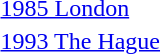<table>
<tr>
<td><a href='#'>1985 London</a></td>
<td></td>
<td></td>
<td></td>
</tr>
<tr>
<td><a href='#'>1993 The Hague</a></td>
<td></td>
<td></td>
<td></td>
</tr>
</table>
